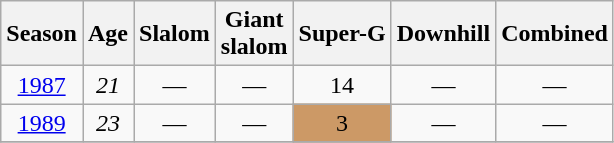<table class=wikitable style="text-align:center">
<tr>
<th>Season</th>
<th>Age</th>
<th>Slalom</th>
<th>Giant<br>slalom</th>
<th>Super-G</th>
<th>Downhill</th>
<th>Combined</th>
</tr>
<tr>
<td><a href='#'>1987</a></td>
<td><em>21</em></td>
<td>—</td>
<td>—</td>
<td>14</td>
<td>—</td>
<td>—</td>
</tr>
<tr>
<td><a href='#'>1989</a></td>
<td><em>23</em></td>
<td>—</td>
<td>—</td>
<td style="background:#c96;">3</td>
<td>—</td>
<td>—</td>
</tr>
<tr>
</tr>
</table>
